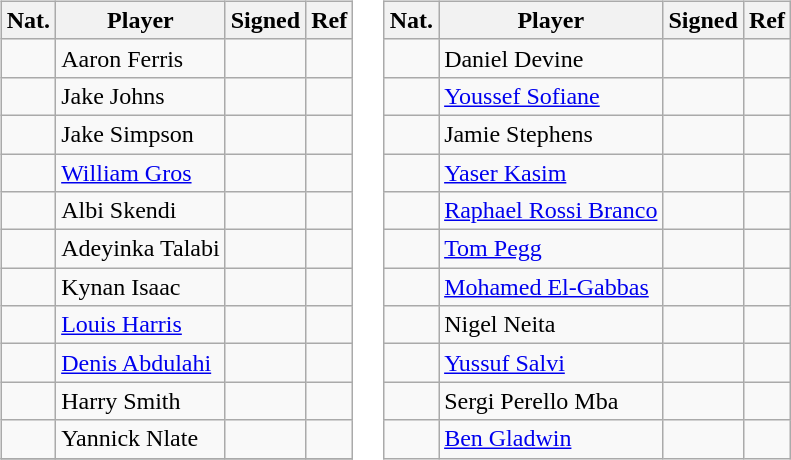<table>
<tr>
<td valign="top"><br><table class="wikitable">
<tr>
<th>Nat.</th>
<th>Player</th>
<th>Signed</th>
<th>Ref</th>
</tr>
<tr>
<td></td>
<td>Aaron Ferris</td>
<td></td>
<td></td>
</tr>
<tr>
<td></td>
<td>Jake Johns</td>
<td></td>
<td></td>
</tr>
<tr>
<td></td>
<td>Jake Simpson</td>
<td></td>
<td></td>
</tr>
<tr>
<td></td>
<td><a href='#'>William Gros</a></td>
<td></td>
<td></td>
</tr>
<tr>
<td></td>
<td>Albi Skendi</td>
<td></td>
<td></td>
</tr>
<tr>
<td></td>
<td>Adeyinka Talabi</td>
<td></td>
<td></td>
</tr>
<tr>
<td></td>
<td>Kynan Isaac</td>
<td></td>
<td></td>
</tr>
<tr>
<td></td>
<td><a href='#'>Louis Harris</a></td>
<td></td>
<td></td>
</tr>
<tr>
<td></td>
<td><a href='#'>Denis Abdulahi</a></td>
<td></td>
<td></td>
</tr>
<tr>
<td></td>
<td>Harry Smith</td>
<td></td>
<td></td>
</tr>
<tr>
<td></td>
<td>Yannick Nlate</td>
<td></td>
<td></td>
</tr>
<tr>
</tr>
</table>
</td>
<td valign="top"><br><table class="wikitable">
<tr>
<th>Nat.</th>
<th>Player</th>
<th>Signed</th>
<th>Ref</th>
</tr>
<tr>
<td></td>
<td>Daniel Devine</td>
<td></td>
<td></td>
</tr>
<tr>
<td></td>
<td><a href='#'>Youssef Sofiane</a></td>
<td></td>
<td></td>
</tr>
<tr>
<td></td>
<td>Jamie Stephens</td>
<td></td>
<td></td>
</tr>
<tr>
<td></td>
<td><a href='#'>Yaser Kasim</a></td>
<td></td>
<td></td>
</tr>
<tr>
<td></td>
<td><a href='#'>Raphael Rossi Branco</a></td>
<td></td>
<td></td>
</tr>
<tr>
<td></td>
<td><a href='#'>Tom Pegg</a></td>
<td></td>
<td></td>
</tr>
<tr>
<td></td>
<td><a href='#'>Mohamed El-Gabbas</a></td>
<td></td>
<td></td>
</tr>
<tr>
<td></td>
<td>Nigel Neita</td>
<td></td>
<td></td>
</tr>
<tr>
<td></td>
<td><a href='#'>Yussuf Salvi</a></td>
<td></td>
<td></td>
</tr>
<tr>
<td></td>
<td>Sergi Perello Mba</td>
<td></td>
<td></td>
</tr>
<tr>
<td></td>
<td><a href='#'>Ben Gladwin</a></td>
<td></td>
<td></td>
</tr>
</table>
</td>
</tr>
</table>
